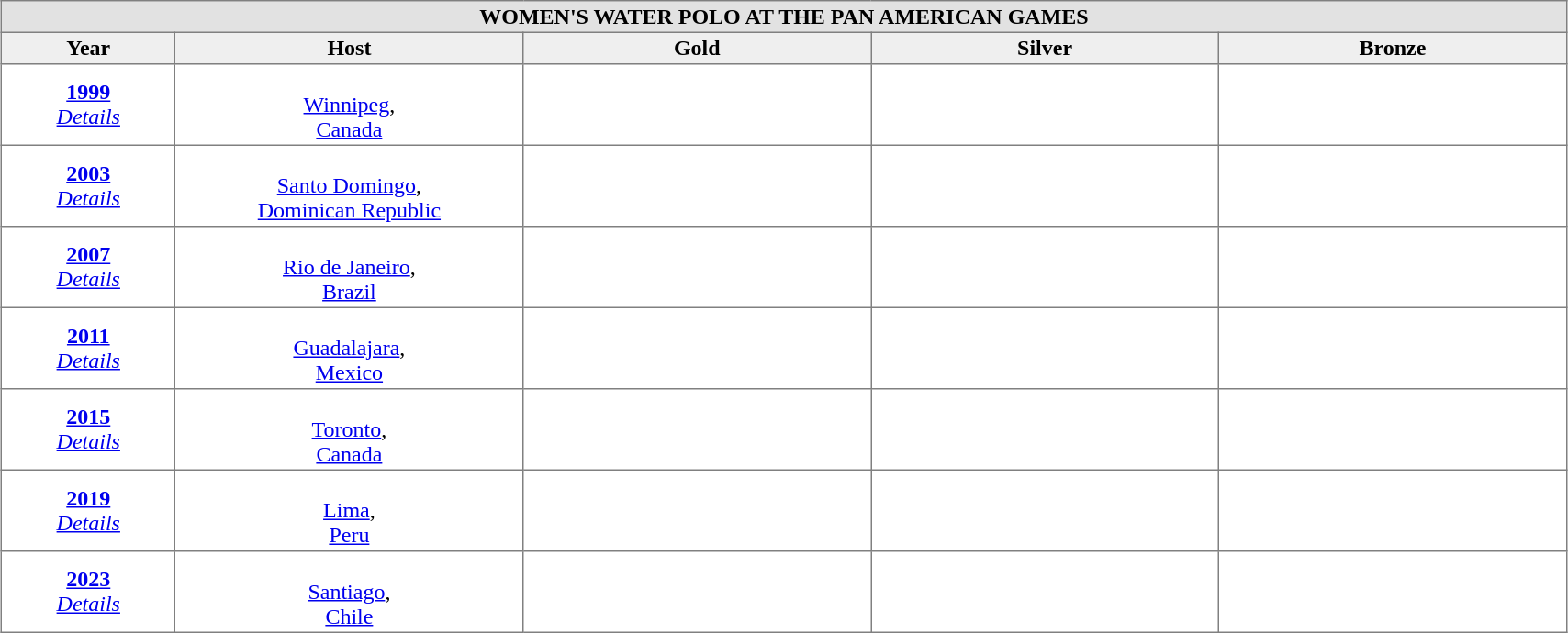<table class="toccolours" border="1" cellpadding="2" style="border-collapse: collapse; text-align: center; width: 90%; margin: 0 auto;">
<tr style= "background: #e2e2e2;">
<th colspan=6 width=100%>WOMEN'S WATER POLO AT THE PAN AMERICAN GAMES</th>
</tr>
<tr style="background: #efefef;">
<th width=10%>Year</th>
<th width=20%>Host</th>
<th width=20%>Gold</th>
<th width=20%>Silver</th>
<th width=20%>Bronze</th>
</tr>
<tr align=center>
<td><strong><a href='#'>1999</a></strong><br><em><a href='#'>Details</a></em></td>
<td><br><a href='#'>Winnipeg</a>,<br> <a href='#'>Canada</a></td>
<td><strong></strong></td>
<td></td>
<td></td>
</tr>
<tr>
<td><strong><a href='#'>2003</a></strong><br><em><a href='#'>Details</a></em></td>
<td><br><a href='#'>Santo Domingo</a>,<br> <a href='#'>Dominican Republic</a></td>
<td><strong></strong></td>
<td></td>
<td></td>
</tr>
<tr>
<td><strong><a href='#'>2007</a></strong><br><em><a href='#'>Details</a></em></td>
<td><br><a href='#'>Rio de Janeiro</a>,<br> <a href='#'>Brazil</a></td>
<td><strong></strong></td>
<td></td>
<td></td>
</tr>
<tr>
<td><strong><a href='#'>2011</a></strong><br><em><a href='#'>Details</a></em></td>
<td><br><a href='#'>Guadalajara</a>,<br> <a href='#'>Mexico</a></td>
<td><strong></strong></td>
<td></td>
<td></td>
</tr>
<tr>
<td><strong><a href='#'>2015</a></strong><br><em><a href='#'>Details</a></em></td>
<td><br><a href='#'>Toronto</a>,<br> <a href='#'>Canada</a></td>
<td><strong></strong></td>
<td></td>
<td></td>
</tr>
<tr>
<td><strong><a href='#'>2019</a></strong><br><em><a href='#'>Details</a></em></td>
<td><br><a href='#'>Lima</a>,<br> <a href='#'>Peru</a></td>
<td><strong></strong></td>
<td></td>
<td></td>
</tr>
<tr>
<td><strong><a href='#'>2023</a></strong><br><em><a href='#'>Details</a></em></td>
<td><br><a href='#'>Santiago</a>,<br> <a href='#'>Chile</a></td>
<td><strong></strong></td>
<td></td>
<td></td>
</tr>
</table>
